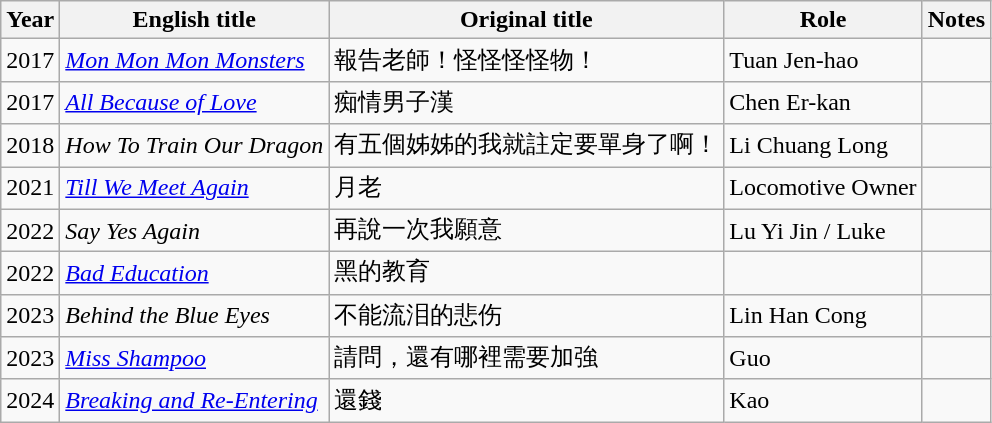<table class="wikitable sortable">
<tr>
<th>Year</th>
<th>English title</th>
<th>Original title</th>
<th>Role</th>
<th class="unsortable">Notes</th>
</tr>
<tr>
<td>2017</td>
<td><em><a href='#'>Mon Mon Mon Monsters</a></em></td>
<td>報告老師！怪怪怪怪物！</td>
<td>Tuan Jen-hao</td>
<td></td>
</tr>
<tr>
<td>2017</td>
<td><em><a href='#'>All Because of Love</a></em></td>
<td>痴情男子漢</td>
<td>Chen Er-kan</td>
<td></td>
</tr>
<tr>
<td>2018</td>
<td><em>How To Train Our Dragon</em></td>
<td>有五個姊姊的我就註定要單身了啊！</td>
<td>Li Chuang Long</td>
<td></td>
</tr>
<tr>
<td>2021</td>
<td><em><a href='#'>Till We Meet Again</a></em></td>
<td>月老</td>
<td>Locomotive Owner</td>
<td></td>
</tr>
<tr>
<td>2022</td>
<td><em>Say Yes Again</em></td>
<td>再說一次我願意</td>
<td>Lu Yi Jin / Luke</td>
<td></td>
</tr>
<tr>
<td>2022</td>
<td><em><a href='#'>Bad Education</a></em></td>
<td>黑的教育</td>
<td></td>
<td></td>
</tr>
<tr>
<td>2023</td>
<td><em>Behind the Blue Eyes</em></td>
<td>不能流泪的悲伤</td>
<td>Lin Han Cong</td>
<td></td>
</tr>
<tr>
<td>2023</td>
<td><em><a href='#'>Miss Shampoo</a></em></td>
<td>請問，還有哪裡需要加強</td>
<td>Guo</td>
<td></td>
</tr>
<tr>
<td>2024</td>
<td><em><a href='#'>Breaking and Re-Entering</a></em></td>
<td>還錢</td>
<td>Kao</td>
<td></td>
</tr>
</table>
